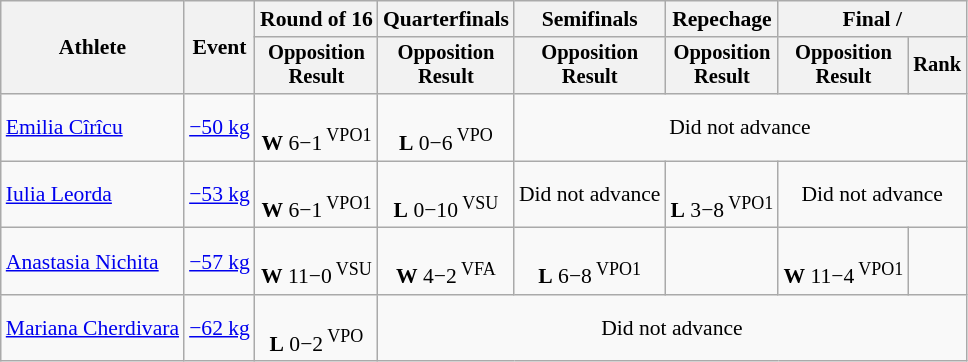<table class="wikitable" style="text-align:center; font-size:90%">
<tr>
<th rowspan=2>Athlete</th>
<th rowspan=2>Event</th>
<th>Round of 16</th>
<th>Quarterfinals</th>
<th>Semifinals</th>
<th>Repechage</th>
<th colspan=2>Final / </th>
</tr>
<tr style="font-size: 95%">
<th>Opposition<br>Result</th>
<th>Opposition<br>Result</th>
<th>Opposition<br>Result</th>
<th>Opposition<br>Result</th>
<th>Opposition<br>Result</th>
<th>Rank</th>
</tr>
<tr>
<td align=left><a href='#'>Emilia Cîrîcu</a></td>
<td align=left><a href='#'>−50 kg</a></td>
<td><br><strong>W</strong> 6−1<sup> VPO1</sup></td>
<td><br><strong>L</strong> 0−6<sup> VPO</sup></td>
<td colspan=4>Did not advance</td>
</tr>
<tr>
<td align=left><a href='#'>Iulia Leorda</a></td>
<td align=left><a href='#'>−53 kg</a></td>
<td><br><strong>W</strong> 6−1<sup> VPO1</sup></td>
<td><br><strong>L</strong> 0−10<sup> VSU</sup></td>
<td>Did not advance</td>
<td><br><strong>L</strong> 3−8<sup> VPO1</sup></td>
<td colspan=2>Did not advance</td>
</tr>
<tr>
<td align=left><a href='#'>Anastasia Nichita</a></td>
<td align=left><a href='#'>−57 kg</a></td>
<td><br><strong>W</strong> 11−0<sup> VSU</sup></td>
<td><br><strong>W</strong> 4−2<sup> VFA</sup></td>
<td><br><strong>L</strong> 6−8<sup> VPO1</sup></td>
<td></td>
<td> <br><strong>W</strong> 11−4<sup> VPO1</sup></td>
<td></td>
</tr>
<tr>
<td align=left><a href='#'>Mariana Cherdivara</a></td>
<td align=left><a href='#'>−62 kg</a></td>
<td><br><strong>L</strong> 0−2<sup> VPO</sup></td>
<td colspan=5>Did not advance</td>
</tr>
</table>
